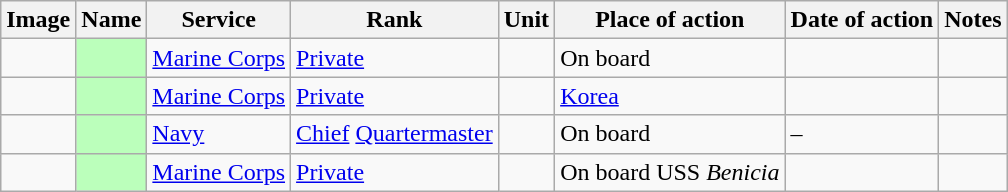<table class="wikitable sortable">
<tr>
<th class="unsortable">Image</th>
<th>Name</th>
<th>Service</th>
<th>Rank</th>
<th>Unit</th>
<th>Place of action</th>
<th>Date of action</th>
<th class="unsortable">Notes</th>
</tr>
<tr>
<td></td>
<td style="background:#bfb;"></td>
<td><a href='#'>Marine Corps</a></td>
<td><a href='#'>Private</a></td>
<td></td>
<td>On board </td>
<td></td>
<td></td>
</tr>
<tr>
<td></td>
<td style="background:#bfb;"></td>
<td><a href='#'>Marine Corps</a></td>
<td><a href='#'>Private</a></td>
<td></td>
<td><a href='#'>Korea</a></td>
<td></td>
<td></td>
</tr>
<tr>
<td></td>
<td style="background:#bfb;"></td>
<td><a href='#'>Navy</a></td>
<td><a href='#'>Chief</a> <a href='#'>Quartermaster</a></td>
<td></td>
<td>On board </td>
<td> – </td>
<td></td>
</tr>
<tr>
<td></td>
<td style="background:#bfb;"></td>
<td><a href='#'>Marine Corps</a></td>
<td><a href='#'>Private</a></td>
<td></td>
<td>On board USS <em>Benicia</em></td>
<td></td>
<td></td>
</tr>
</table>
